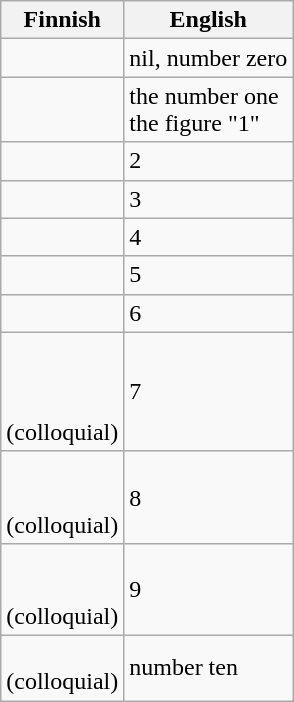<table class="wikitable">
<tr>
<th>Finnish</th>
<th>English</th>
</tr>
<tr>
<td></td>
<td>nil, number zero</td>
</tr>
<tr>
<td></td>
<td>the number one<br>the figure "1"</td>
</tr>
<tr>
<td></td>
<td>2</td>
</tr>
<tr>
<td></td>
<td>3</td>
</tr>
<tr>
<td></td>
<td>4</td>
</tr>
<tr>
<td></td>
<td>5</td>
</tr>
<tr>
<td></td>
<td>6</td>
</tr>
<tr>
<td><br><br><br> (colloquial)</td>
<td>7</td>
</tr>
<tr>
<td><br><br> (colloquial)</td>
<td>8</td>
</tr>
<tr>
<td><br><br> (colloquial)</td>
<td>9</td>
</tr>
<tr>
<td><br> (colloquial)</td>
<td>number ten</td>
</tr>
</table>
